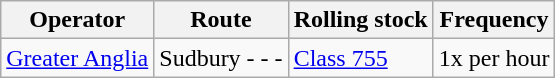<table class="wikitable vatop">
<tr>
<th>Operator</th>
<th>Route</th>
<th>Rolling stock</th>
<th>Frequency</th>
</tr>
<tr>
<td><a href='#'>Greater Anglia</a></td>
<td>Sudbury -  -  - </td>
<td><a href='#'>Class 755</a></td>
<td>1x per hour</td>
</tr>
</table>
